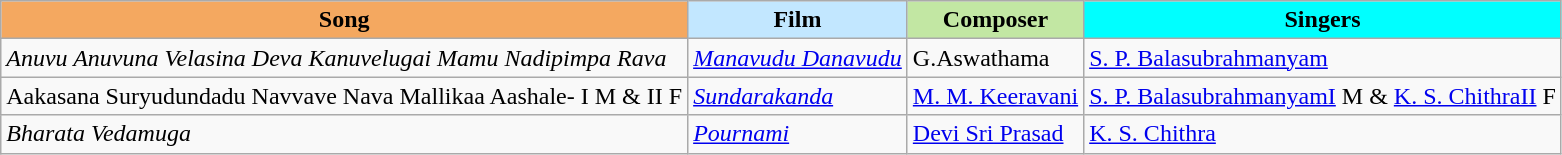<table class="wikitable sortable">
<tr>
<th style="background:#f4a860">Song</th>
<th style="background:#c2e7ff">Film</th>
<th style="background:#c2e7a3">Composer</th>
<th style="background:#00ffff">Singers</th>
</tr>
<tr>
<td><em>Anuvu Anuvuna Velasina Deva Kanuvelugai Mamu Nadipimpa Rava</em></td>
<td><em><a href='#'>Manavudu Danavudu</a></em></td>
<td>G.Aswathama</td>
<td><a href='#'>S. P. Balasubrahmanyam</a></td>
</tr>
<tr>
<td>Aakasana Suryudundadu Navvave Nava Mallikaa Aashale- I M & II F</td>
<td><a href='#'><em>Sundarakanda</em></a></td>
<td><a href='#'>M. M. Keeravani</a></td>
<td><a href='#'>S. P. BalasubrahmanyamI</a> M & <a href='#'>K. S. ChithraII</a> F</td>
</tr>
<tr>
<td><em>Bharata Vedamuga</em></td>
<td><a href='#'><em>Pournami</em></a></td>
<td><a href='#'>Devi Sri Prasad</a></td>
<td><a href='#'>K. S. Chithra</a></td>
</tr>
</table>
